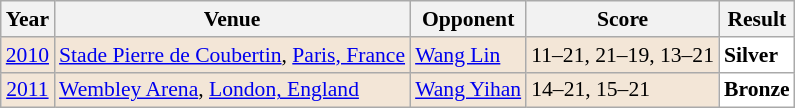<table class="sortable wikitable" style="font-size: 90%;">
<tr>
<th>Year</th>
<th>Venue</th>
<th>Opponent</th>
<th>Score</th>
<th>Result</th>
</tr>
<tr style="background:#F3E6D7">
<td align="center"><a href='#'>2010</a></td>
<td align="left"><a href='#'>Stade Pierre de Coubertin</a>, <a href='#'>Paris, France</a></td>
<td align="left"> <a href='#'>Wang Lin</a></td>
<td align="left">11–21, 21–19, 13–21</td>
<td style="text-align:left; background:white"> <strong>Silver</strong></td>
</tr>
<tr style="background:#F3E6D7">
<td align="center"><a href='#'>2011</a></td>
<td align="left"><a href='#'>Wembley Arena</a>, <a href='#'>London, England</a></td>
<td align="left"> <a href='#'>Wang Yihan</a></td>
<td align="left">14–21, 15–21</td>
<td style="text-align:left; background:white"> <strong>Bronze</strong></td>
</tr>
</table>
